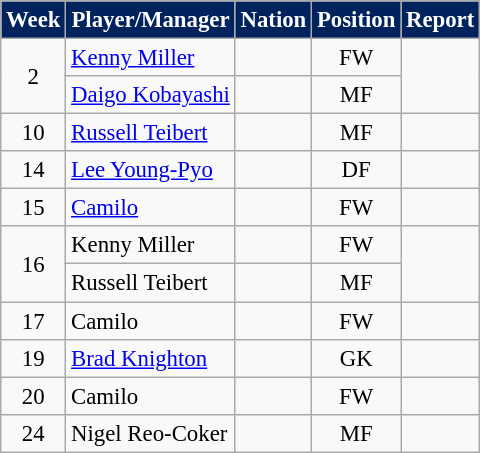<table class="wikitable" style="font-size: 95%; text-align: center;">
<tr>
<th style="background:#00235D; color:white">Week</th>
<th style="background:#00235D; color:white">Player/Manager</th>
<th style="background:#00235D; color:white">Nation</th>
<th style="background:#00235D; color:white">Position</th>
<th style="background:#00235D; color:white">Report</th>
</tr>
<tr>
<td rowspan="2">2</td>
<td style="text-align:left;"><a href='#'>Kenny Miller</a></td>
<td></td>
<td>FW</td>
<td rowspan="2"> </td>
</tr>
<tr>
<td style="text-align:left;"><a href='#'>Daigo Kobayashi</a></td>
<td></td>
<td>MF</td>
</tr>
<tr>
<td>10</td>
<td style="text-align:left;"><a href='#'>Russell Teibert</a></td>
<td></td>
<td>MF</td>
<td></td>
</tr>
<tr>
<td>14</td>
<td style="text-align:left;"><a href='#'>Lee Young-Pyo</a></td>
<td></td>
<td>DF</td>
<td></td>
</tr>
<tr>
<td>15</td>
<td style="text-align:left;"><a href='#'>Camilo</a></td>
<td></td>
<td>FW</td>
<td></td>
</tr>
<tr>
<td rowspan="2">16</td>
<td style="text-align:left;">Kenny Miller</td>
<td></td>
<td>FW</td>
<td rowspan="2"></td>
</tr>
<tr>
<td style="text-align:left;">Russell Teibert</td>
<td></td>
<td>MF</td>
</tr>
<tr>
<td>17</td>
<td style="text-align:left;">Camilo</td>
<td></td>
<td>FW</td>
<td></td>
</tr>
<tr>
<td>19</td>
<td style="text-align:left;"><a href='#'>Brad Knighton</a></td>
<td></td>
<td>GK</td>
<td></td>
</tr>
<tr>
<td>20</td>
<td style="text-align:left;">Camilo</td>
<td></td>
<td>FW</td>
<td></td>
</tr>
<tr>
<td>24</td>
<td style="text-align:left;">Nigel Reo-Coker</td>
<td></td>
<td>MF</td>
<td></td>
</tr>
</table>
